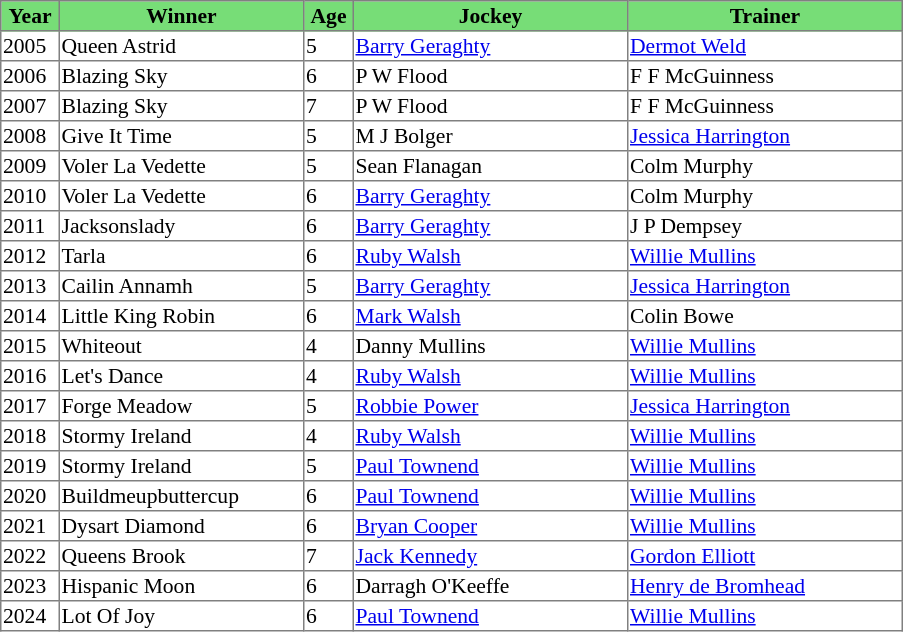<table class = "sortable" | border="1" style="border-collapse: collapse; font-size:90%">
<tr bgcolor="#77dd77" align="center">
<th style="width:36px"><strong>Year</strong></th>
<th style="width:160px"><strong>Winner</strong></th>
<th style="width:30px"><strong>Age</strong></th>
<th style="width:180px"><strong>Jockey</strong></th>
<th style="width:180px"><strong>Trainer</strong></th>
</tr>
<tr>
<td>2005</td>
<td>Queen Astrid</td>
<td>5</td>
<td><a href='#'>Barry Geraghty</a></td>
<td><a href='#'>Dermot Weld</a></td>
</tr>
<tr>
<td>2006</td>
<td>Blazing Sky</td>
<td>6</td>
<td>P W Flood</td>
<td>F F McGuinness</td>
</tr>
<tr>
<td>2007</td>
<td>Blazing Sky</td>
<td>7</td>
<td>P W Flood</td>
<td>F F McGuinness</td>
</tr>
<tr>
<td>2008</td>
<td>Give It Time</td>
<td>5</td>
<td>M J Bolger</td>
<td><a href='#'>Jessica Harrington</a></td>
</tr>
<tr>
<td>2009</td>
<td>Voler La Vedette</td>
<td>5</td>
<td>Sean Flanagan</td>
<td>Colm Murphy</td>
</tr>
<tr>
<td>2010</td>
<td>Voler La Vedette</td>
<td>6</td>
<td><a href='#'>Barry Geraghty</a></td>
<td>Colm Murphy</td>
</tr>
<tr>
<td>2011</td>
<td>Jacksonslady</td>
<td>6</td>
<td><a href='#'>Barry Geraghty</a></td>
<td>J P Dempsey</td>
</tr>
<tr>
<td>2012</td>
<td>Tarla</td>
<td>6</td>
<td><a href='#'>Ruby Walsh</a></td>
<td><a href='#'>Willie Mullins</a></td>
</tr>
<tr>
<td>2013</td>
<td>Cailin Annamh</td>
<td>5</td>
<td><a href='#'>Barry Geraghty</a></td>
<td><a href='#'>Jessica Harrington</a></td>
</tr>
<tr>
<td>2014</td>
<td>Little King Robin</td>
<td>6</td>
<td><a href='#'>Mark Walsh</a></td>
<td>Colin Bowe</td>
</tr>
<tr>
<td>2015</td>
<td>Whiteout</td>
<td>4</td>
<td>Danny Mullins</td>
<td><a href='#'>Willie Mullins</a></td>
</tr>
<tr>
<td>2016</td>
<td>Let's Dance</td>
<td>4</td>
<td><a href='#'>Ruby Walsh</a></td>
<td><a href='#'>Willie Mullins</a></td>
</tr>
<tr>
<td>2017</td>
<td>Forge Meadow</td>
<td>5</td>
<td><a href='#'>Robbie Power</a></td>
<td><a href='#'>Jessica Harrington</a></td>
</tr>
<tr>
<td>2018</td>
<td>Stormy Ireland</td>
<td>4</td>
<td><a href='#'>Ruby Walsh</a></td>
<td><a href='#'>Willie Mullins</a></td>
</tr>
<tr>
<td>2019</td>
<td>Stormy Ireland</td>
<td>5</td>
<td><a href='#'>Paul Townend</a></td>
<td><a href='#'>Willie Mullins</a></td>
</tr>
<tr>
<td>2020</td>
<td>Buildmeupbuttercup</td>
<td>6</td>
<td><a href='#'>Paul Townend</a></td>
<td><a href='#'>Willie Mullins</a></td>
</tr>
<tr>
<td>2021</td>
<td>Dysart Diamond</td>
<td>6</td>
<td><a href='#'>Bryan Cooper</a></td>
<td><a href='#'>Willie Mullins</a></td>
</tr>
<tr>
<td>2022</td>
<td>Queens Brook</td>
<td>7</td>
<td><a href='#'>Jack Kennedy</a></td>
<td><a href='#'>Gordon Elliott</a></td>
</tr>
<tr>
<td>2023</td>
<td>Hispanic Moon</td>
<td>6</td>
<td>Darragh O'Keeffe</td>
<td><a href='#'>Henry de Bromhead</a></td>
</tr>
<tr>
<td>2024</td>
<td>Lot Of Joy</td>
<td>6</td>
<td><a href='#'>Paul Townend</a></td>
<td><a href='#'>Willie Mullins</a></td>
</tr>
</table>
